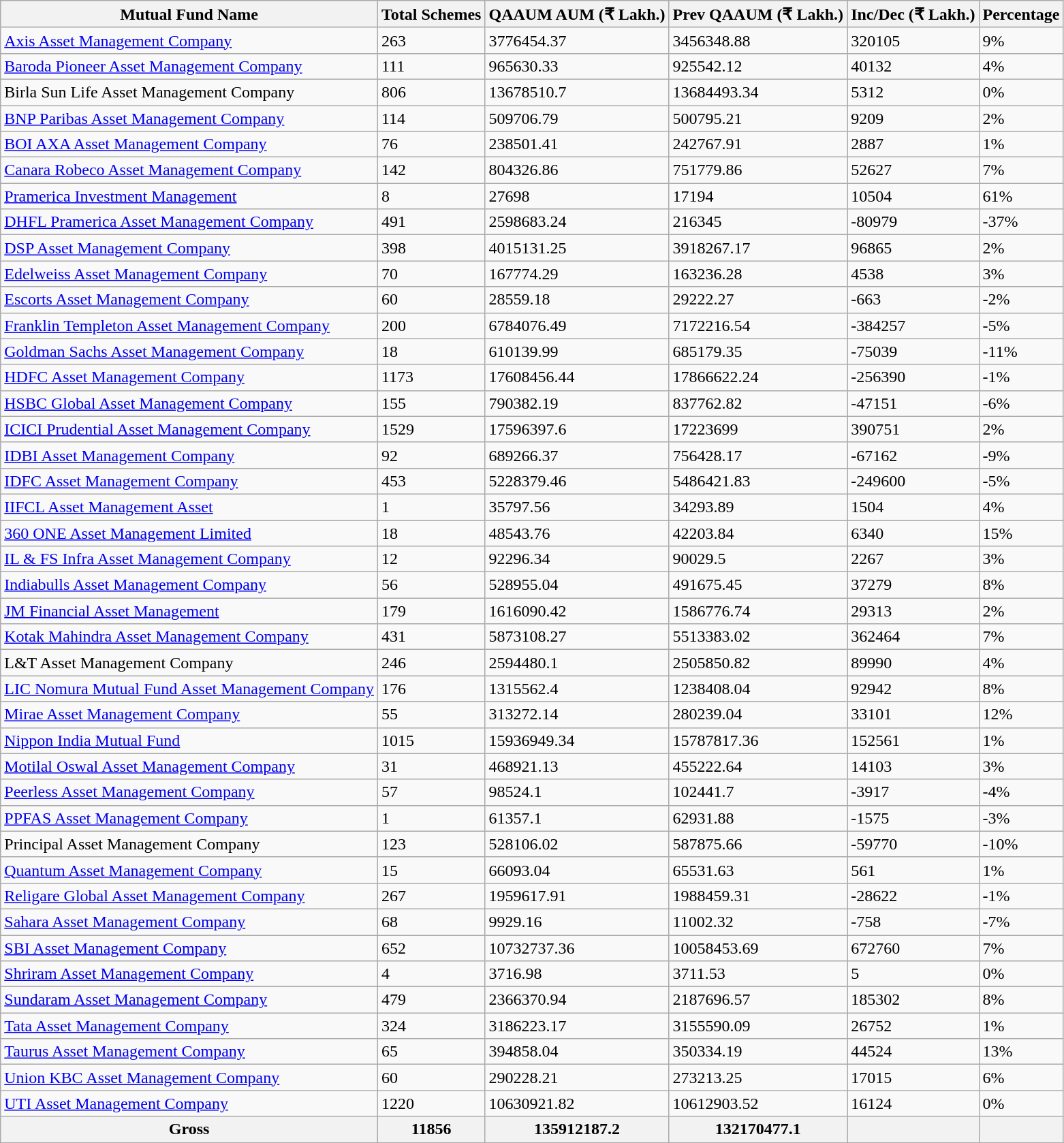<table class="wikitable sortable">
<tr>
<th>Mutual Fund Name</th>
<th>Total Schemes</th>
<th>QAAUM AUM (₹ Lakh.)</th>
<th>Prev QAAUM (₹ Lakh.)</th>
<th>Inc/Dec (₹ Lakh.)</th>
<th>Percentage</th>
</tr>
<tr>
<td><a href='#'>Axis Asset Management Company</a></td>
<td>263</td>
<td>3776454.37</td>
<td>3456348.88</td>
<td>320105</td>
<td>9%</td>
</tr>
<tr>
<td><a href='#'>Baroda Pioneer Asset Management Company</a></td>
<td>111</td>
<td>965630.33</td>
<td>925542.12</td>
<td>40132</td>
<td>4%</td>
</tr>
<tr>
<td>Birla Sun Life Asset Management Company</td>
<td>806</td>
<td>13678510.7</td>
<td>13684493.34</td>
<td>5312</td>
<td>0%</td>
</tr>
<tr>
<td><a href='#'>BNP Paribas Asset Management Company</a></td>
<td>114</td>
<td>509706.79</td>
<td>500795.21</td>
<td>9209</td>
<td>2%</td>
</tr>
<tr>
<td><a href='#'>BOI AXA Asset Management Company</a></td>
<td>76</td>
<td>238501.41</td>
<td>242767.91</td>
<td>2887</td>
<td>1%</td>
</tr>
<tr>
<td><a href='#'>Canara Robeco Asset Management Company</a></td>
<td>142</td>
<td>804326.86</td>
<td>751779.86</td>
<td>52627</td>
<td>7%</td>
</tr>
<tr>
<td><a href='#'>Pramerica Investment Management</a></td>
<td>8</td>
<td>27698</td>
<td>17194</td>
<td>10504</td>
<td>61%</td>
</tr>
<tr>
<td><a href='#'>DHFL Pramerica Asset Management Company</a></td>
<td>491</td>
<td>2598683.24</td>
<td>216345</td>
<td>-80979</td>
<td>-37%</td>
</tr>
<tr>
<td><a href='#'>DSP Asset Management Company</a></td>
<td>398</td>
<td>4015131.25</td>
<td>3918267.17</td>
<td>96865</td>
<td>2%</td>
</tr>
<tr>
<td><a href='#'>Edelweiss Asset Management Company</a></td>
<td>70</td>
<td>167774.29</td>
<td>163236.28</td>
<td>4538</td>
<td>3%</td>
</tr>
<tr>
<td><a href='#'>Escorts Asset Management Company</a></td>
<td>60</td>
<td>28559.18</td>
<td>29222.27</td>
<td>-663</td>
<td>-2%</td>
</tr>
<tr>
<td><a href='#'>Franklin Templeton Asset Management Company</a></td>
<td>200</td>
<td>6784076.49</td>
<td>7172216.54</td>
<td>-384257</td>
<td>-5%</td>
</tr>
<tr>
<td><a href='#'>Goldman Sachs Asset Management Company</a></td>
<td>18</td>
<td>610139.99</td>
<td>685179.35</td>
<td>-75039</td>
<td>-11%</td>
</tr>
<tr>
<td><a href='#'>HDFC Asset Management Company</a></td>
<td>1173</td>
<td>17608456.44</td>
<td>17866622.24</td>
<td>-256390</td>
<td>-1%</td>
</tr>
<tr>
<td><a href='#'>HSBC Global Asset Management Company</a></td>
<td>155</td>
<td>790382.19</td>
<td>837762.82</td>
<td>-47151</td>
<td>-6%</td>
</tr>
<tr>
<td><a href='#'>ICICI Prudential Asset Management Company</a></td>
<td>1529</td>
<td>17596397.6</td>
<td>17223699</td>
<td>390751</td>
<td>2%</td>
</tr>
<tr>
<td><a href='#'>IDBI Asset Management Company</a></td>
<td>92</td>
<td>689266.37</td>
<td>756428.17</td>
<td>-67162</td>
<td>-9%</td>
</tr>
<tr>
<td><a href='#'>IDFC Asset Management Company</a></td>
<td>453</td>
<td>5228379.46</td>
<td>5486421.83</td>
<td>-249600</td>
<td>-5%</td>
</tr>
<tr>
<td><a href='#'>IIFCL Asset Management Asset</a></td>
<td>1</td>
<td>35797.56</td>
<td>34293.89</td>
<td>1504</td>
<td>4%</td>
</tr>
<tr>
<td><a href='#'>360 ONE Asset Management Limited</a></td>
<td>18</td>
<td>48543.76</td>
<td>42203.84</td>
<td>6340</td>
<td>15%</td>
</tr>
<tr>
<td><a href='#'>IL & FS Infra Asset Management Company</a></td>
<td>12</td>
<td>92296.34</td>
<td>90029.5</td>
<td>2267</td>
<td>3%</td>
</tr>
<tr>
<td><a href='#'>Indiabulls Asset Management Company</a></td>
<td>56</td>
<td>528955.04</td>
<td>491675.45</td>
<td>37279</td>
<td>8%</td>
</tr>
<tr>
<td><a href='#'>JM Financial Asset Management</a></td>
<td>179</td>
<td>1616090.42</td>
<td>1586776.74</td>
<td>29313</td>
<td>2%</td>
</tr>
<tr>
<td><a href='#'>Kotak Mahindra Asset Management Company</a></td>
<td>431</td>
<td>5873108.27</td>
<td>5513383.02</td>
<td>362464</td>
<td>7%</td>
</tr>
<tr>
<td>L&T Asset Management Company</td>
<td>246</td>
<td>2594480.1</td>
<td>2505850.82</td>
<td>89990</td>
<td>4%</td>
</tr>
<tr>
<td><a href='#'>LIC Nomura Mutual Fund Asset Management Company</a></td>
<td>176</td>
<td>1315562.4</td>
<td>1238408.04</td>
<td>92942</td>
<td>8%</td>
</tr>
<tr>
<td><a href='#'>Mirae Asset Management Company</a></td>
<td>55</td>
<td>313272.14</td>
<td>280239.04</td>
<td>33101</td>
<td>12%</td>
</tr>
<tr>
<td><a href='#'>Nippon India Mutual Fund</a></td>
<td>1015</td>
<td>15936949.34</td>
<td>15787817.36</td>
<td>152561</td>
<td>1%</td>
</tr>
<tr>
<td><a href='#'>Motilal Oswal Asset Management Company</a></td>
<td>31</td>
<td>468921.13</td>
<td>455222.64</td>
<td>14103</td>
<td>3%</td>
</tr>
<tr>
<td><a href='#'>Peerless Asset Management Company</a></td>
<td>57</td>
<td>98524.1</td>
<td>102441.7</td>
<td>-3917</td>
<td>-4%</td>
</tr>
<tr>
<td><a href='#'>PPFAS Asset Management Company</a></td>
<td>1</td>
<td>61357.1</td>
<td>62931.88</td>
<td>-1575</td>
<td>-3%</td>
</tr>
<tr>
<td>Principal Asset Management Company</td>
<td>123</td>
<td>528106.02</td>
<td>587875.66</td>
<td>-59770</td>
<td>-10%</td>
</tr>
<tr>
<td><a href='#'>Quantum Asset Management Company</a></td>
<td>15</td>
<td>66093.04</td>
<td>65531.63</td>
<td>561</td>
<td>1%</td>
</tr>
<tr>
<td><a href='#'>Religare Global Asset Management Company</a></td>
<td>267</td>
<td>1959617.91</td>
<td>1988459.31</td>
<td>-28622</td>
<td>-1%</td>
</tr>
<tr>
<td><a href='#'>Sahara Asset Management Company</a></td>
<td>68</td>
<td>9929.16</td>
<td>11002.32</td>
<td>-758</td>
<td>-7%</td>
</tr>
<tr>
<td><a href='#'>SBI Asset Management Company</a></td>
<td>652</td>
<td>10732737.36</td>
<td>10058453.69</td>
<td>672760</td>
<td>7%</td>
</tr>
<tr>
<td><a href='#'>Shriram Asset Management Company</a></td>
<td>4</td>
<td>3716.98</td>
<td>3711.53</td>
<td>5</td>
<td>0%</td>
</tr>
<tr>
<td><a href='#'>Sundaram Asset Management Company</a></td>
<td>479</td>
<td>2366370.94</td>
<td>2187696.57</td>
<td>185302</td>
<td>8%</td>
</tr>
<tr>
<td><a href='#'>Tata Asset Management Company</a></td>
<td>324</td>
<td>3186223.17</td>
<td>3155590.09</td>
<td>26752</td>
<td>1%</td>
</tr>
<tr>
<td><a href='#'>Taurus Asset Management Company</a></td>
<td>65</td>
<td>394858.04</td>
<td>350334.19</td>
<td>44524</td>
<td>13%</td>
</tr>
<tr>
<td><a href='#'>Union KBC Asset Management Company</a></td>
<td>60</td>
<td>290228.21</td>
<td>273213.25</td>
<td>17015</td>
<td>6%</td>
</tr>
<tr>
<td><a href='#'>UTI Asset Management Company</a></td>
<td>1220</td>
<td>10630921.82</td>
<td>10612903.52</td>
<td>16124</td>
<td>0%</td>
</tr>
<tr>
<th><strong>Gross</strong></th>
<th><strong>11856</strong></th>
<th><strong>135912187.2</strong></th>
<th><strong>132170477.1</strong></th>
<th></th>
<th></th>
</tr>
</table>
